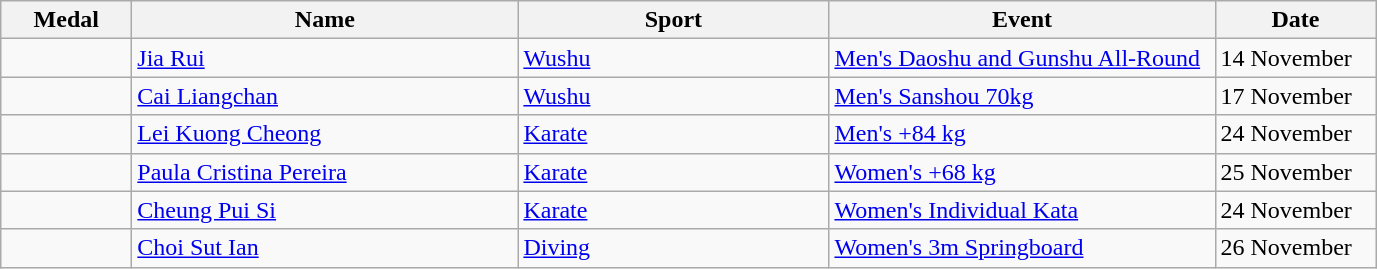<table class="wikitable sortable" style="font-size:100%">
<tr>
<th width="80">Medal</th>
<th width="250">Name</th>
<th width="200">Sport</th>
<th width="250">Event</th>
<th width="100">Date</th>
</tr>
<tr>
<td></td>
<td><a href='#'>Jia Rui</a></td>
<td><a href='#'>Wushu</a></td>
<td><a href='#'>Men's Daoshu and Gunshu All-Round</a></td>
<td>14 November</td>
</tr>
<tr>
<td></td>
<td><a href='#'>Cai Liangchan</a></td>
<td><a href='#'>Wushu</a></td>
<td><a href='#'>Men's Sanshou 70kg</a></td>
<td>17 November</td>
</tr>
<tr>
<td></td>
<td><a href='#'>Lei Kuong Cheong</a></td>
<td><a href='#'>Karate</a></td>
<td><a href='#'>Men's +84 kg</a></td>
<td>24 November</td>
</tr>
<tr>
<td></td>
<td><a href='#'>Paula Cristina Pereira</a></td>
<td><a href='#'>Karate</a></td>
<td><a href='#'>Women's +68 kg</a></td>
<td>25 November</td>
</tr>
<tr>
<td></td>
<td><a href='#'>Cheung Pui Si</a></td>
<td><a href='#'>Karate</a></td>
<td><a href='#'>Women's Individual Kata</a></td>
<td>24 November</td>
</tr>
<tr>
<td></td>
<td><a href='#'>Choi Sut Ian</a></td>
<td><a href='#'>Diving</a></td>
<td><a href='#'>Women's 3m Springboard</a></td>
<td>26 November</td>
</tr>
</table>
